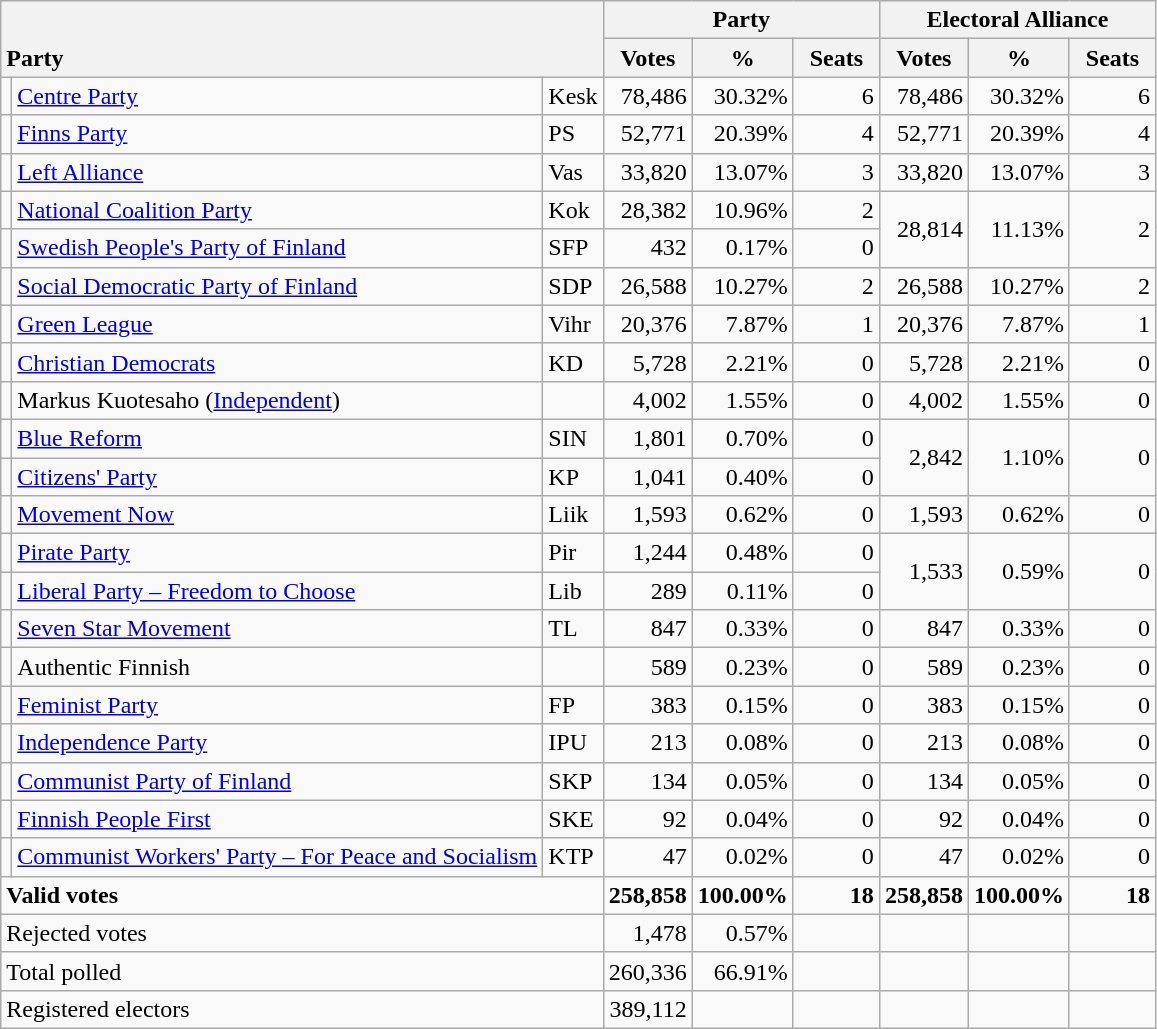<table class="wikitable" border="1" style="text-align:right;">
<tr>
<th style="text-align:left;" valign=bottom rowspan=2 colspan=3>Party</th>
<th colspan=3>Party</th>
<th colspan=3>Electoral Alliance</th>
</tr>
<tr>
<th align=center valign=bottom width="50">Votes</th>
<th align=center valign=bottom width="50">%</th>
<th align=center valign=bottom width="50">Seats</th>
<th align=center valign=bottom width="50">Votes</th>
<th align=center valign=bottom width="50">%</th>
<th align=center valign=bottom width="50">Seats</th>
</tr>
<tr>
<td></td>
<td align=left><a href='#'>Centre Party</a></td>
<td align=left>Kesk</td>
<td>78,486</td>
<td>30.32%</td>
<td>6</td>
<td>78,486</td>
<td>30.32%</td>
<td>6</td>
</tr>
<tr>
<td></td>
<td align=left><a href='#'>Finns Party</a></td>
<td align=left>PS</td>
<td>52,771</td>
<td>20.39%</td>
<td>4</td>
<td>52,771</td>
<td>20.39%</td>
<td>4</td>
</tr>
<tr>
<td></td>
<td align=left><a href='#'>Left Alliance</a></td>
<td align=left>Vas</td>
<td>33,820</td>
<td>13.07%</td>
<td>3</td>
<td>33,820</td>
<td>13.07%</td>
<td>3</td>
</tr>
<tr>
<td></td>
<td align=left><a href='#'>National Coalition Party</a></td>
<td align=left>Kok</td>
<td>28,382</td>
<td>10.96%</td>
<td>2</td>
<td rowspan=2>28,814</td>
<td rowspan=2>11.13%</td>
<td rowspan=2>2</td>
</tr>
<tr>
<td></td>
<td align=left><a href='#'>Swedish People's Party of Finland</a></td>
<td align=left>SFP</td>
<td>432</td>
<td>0.17%</td>
<td>0</td>
</tr>
<tr>
<td></td>
<td align=left style="white-space: nowrap;"><a href='#'>Social Democratic Party of Finland</a></td>
<td align=left>SDP</td>
<td>26,588</td>
<td>10.27%</td>
<td>2</td>
<td>26,588</td>
<td>10.27%</td>
<td>2</td>
</tr>
<tr>
<td></td>
<td align=left><a href='#'>Green League</a></td>
<td align=left>Vihr</td>
<td>20,376</td>
<td>7.87%</td>
<td>1</td>
<td>20,376</td>
<td>7.87%</td>
<td>1</td>
</tr>
<tr>
<td></td>
<td align=left><a href='#'>Christian Democrats</a></td>
<td align=left>KD</td>
<td>5,728</td>
<td>2.21%</td>
<td>0</td>
<td>5,728</td>
<td>2.21%</td>
<td>0</td>
</tr>
<tr>
<td></td>
<td align=left>Markus Kuotesaho (<a href='#'>Independent</a>)</td>
<td align=left></td>
<td>4,002</td>
<td>1.55%</td>
<td>0</td>
<td>4,002</td>
<td>1.55%</td>
<td>0</td>
</tr>
<tr>
<td></td>
<td align=left><a href='#'>Blue Reform</a></td>
<td align=left>SIN</td>
<td>1,801</td>
<td>0.70%</td>
<td>0</td>
<td rowspan=2>2,842</td>
<td rowspan=2>1.10%</td>
<td rowspan=2>0</td>
</tr>
<tr>
<td></td>
<td align=left><a href='#'>Citizens' Party</a></td>
<td align=left>KP</td>
<td>1,041</td>
<td>0.40%</td>
<td>0</td>
</tr>
<tr>
<td></td>
<td align=left><a href='#'>Movement Now</a></td>
<td align=left>Liik</td>
<td>1,593</td>
<td>0.62%</td>
<td>0</td>
<td>1,593</td>
<td>0.62%</td>
<td>0</td>
</tr>
<tr>
<td></td>
<td align=left><a href='#'>Pirate Party</a></td>
<td align=left>Pir</td>
<td>1,244</td>
<td>0.48%</td>
<td>0</td>
<td rowspan=2>1,533</td>
<td rowspan=2>0.59%</td>
<td rowspan=2>0</td>
</tr>
<tr>
<td></td>
<td align=left><a href='#'>Liberal Party – Freedom to Choose</a></td>
<td align=left>Lib</td>
<td>289</td>
<td>0.11%</td>
<td>0</td>
</tr>
<tr>
<td></td>
<td align=left><a href='#'>Seven Star Movement</a></td>
<td align=left>TL</td>
<td>847</td>
<td>0.33%</td>
<td>0</td>
<td>847</td>
<td>0.33%</td>
<td>0</td>
</tr>
<tr>
<td></td>
<td align=left>Authentic Finnish</td>
<td align=left></td>
<td>589</td>
<td>0.23%</td>
<td>0</td>
<td>589</td>
<td>0.23%</td>
<td>0</td>
</tr>
<tr>
<td></td>
<td align=left><a href='#'>Feminist Party</a></td>
<td align=left>FP</td>
<td>383</td>
<td>0.15%</td>
<td>0</td>
<td>383</td>
<td>0.15%</td>
<td>0</td>
</tr>
<tr>
<td></td>
<td align=left><a href='#'>Independence Party</a></td>
<td align=left>IPU</td>
<td>213</td>
<td>0.08%</td>
<td>0</td>
<td>213</td>
<td>0.08%</td>
<td>0</td>
</tr>
<tr>
<td></td>
<td align=left><a href='#'>Communist Party of Finland</a></td>
<td align=left>SKP</td>
<td>134</td>
<td>0.05%</td>
<td>0</td>
<td>134</td>
<td>0.05%</td>
<td>0</td>
</tr>
<tr>
<td></td>
<td align=left><a href='#'>Finnish People First</a></td>
<td align=left>SKE</td>
<td>92</td>
<td>0.04%</td>
<td>0</td>
<td>92</td>
<td>0.04%</td>
<td>0</td>
</tr>
<tr>
<td></td>
<td align=left><a href='#'>Communist Workers' Party – For Peace and Socialism</a></td>
<td align=left>KTP</td>
<td>47</td>
<td>0.02%</td>
<td>0</td>
<td>47</td>
<td>0.02%</td>
<td>0</td>
</tr>
<tr style="font-weight:bold">
<td align=left colspan=3>Valid votes</td>
<td>258,858</td>
<td>100.00%</td>
<td>18</td>
<td>258,858</td>
<td>100.00%</td>
<td>18</td>
</tr>
<tr>
<td align=left colspan=3>Rejected votes</td>
<td>1,478</td>
<td>0.57%</td>
<td></td>
<td></td>
<td></td>
<td></td>
</tr>
<tr>
<td align=left colspan=3>Total polled</td>
<td>260,336</td>
<td>66.91%</td>
<td></td>
<td></td>
<td></td>
<td></td>
</tr>
<tr>
<td align=left colspan=3>Registered electors</td>
<td>389,112</td>
<td></td>
<td></td>
<td></td>
<td></td>
<td></td>
</tr>
</table>
